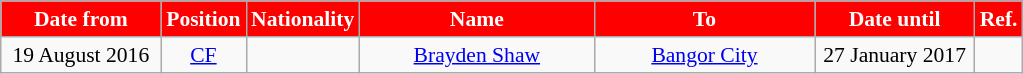<table class="wikitable"  style="text-align:center; font-size:90%; ">
<tr>
<th style="background:#FF0000; color:white; width:100px;">Date from</th>
<th style="background:#FF0000; color:white; width:50px;">Position</th>
<th style="background:#FF0000; color:white; width:50px;">Nationality</th>
<th style="background:#FF0000; color:white; width:150px;">Name</th>
<th style="background:#FF0000; color:white; width:140px;">To</th>
<th style="background:#FF0000; color:white; width:100px;">Date until</th>
<th style="background:#FF0000; color:white; width:25px;">Ref.</th>
</tr>
<tr>
<td>19 August 2016</td>
<td><a href='#'>CF</a></td>
<td></td>
<td><a href='#'>Brayden Shaw</a></td>
<td> <a href='#'>Bangor City</a></td>
<td>27 January 2017</td>
<td></td>
</tr>
</table>
